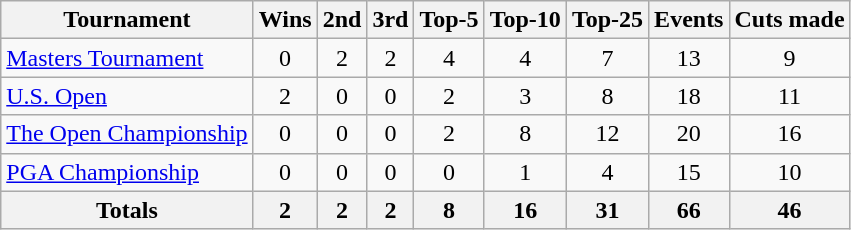<table class=wikitable style=text-align:center>
<tr>
<th>Tournament</th>
<th>Wins</th>
<th>2nd</th>
<th>3rd</th>
<th>Top-5</th>
<th>Top-10</th>
<th>Top-25</th>
<th>Events</th>
<th>Cuts made</th>
</tr>
<tr>
<td align=left><a href='#'>Masters Tournament</a></td>
<td>0</td>
<td>2</td>
<td>2</td>
<td>4</td>
<td>4</td>
<td>7</td>
<td>13</td>
<td>9</td>
</tr>
<tr>
<td align=left><a href='#'>U.S. Open</a></td>
<td>2</td>
<td>0</td>
<td>0</td>
<td>2</td>
<td>3</td>
<td>8</td>
<td>18</td>
<td>11</td>
</tr>
<tr>
<td align=left><a href='#'>The Open Championship</a></td>
<td>0</td>
<td>0</td>
<td>0</td>
<td>2</td>
<td>8</td>
<td>12</td>
<td>20</td>
<td>16</td>
</tr>
<tr>
<td align=left><a href='#'>PGA Championship</a></td>
<td>0</td>
<td>0</td>
<td>0</td>
<td>0</td>
<td>1</td>
<td>4</td>
<td>15</td>
<td>10</td>
</tr>
<tr>
<th>Totals</th>
<th>2</th>
<th>2</th>
<th>2</th>
<th>8</th>
<th>16</th>
<th>31</th>
<th>66</th>
<th>46</th>
</tr>
</table>
